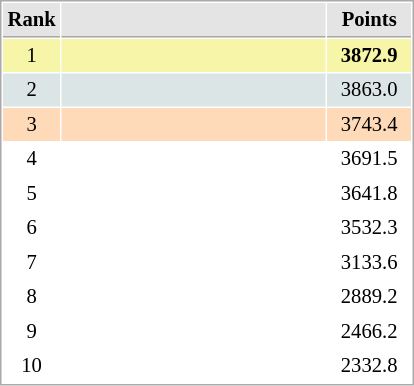<table cellspacing="1" cellpadding="3" style="border:1px solid #AAAAAA;font-size:86%">
<tr style="background-color: #E4E4E4;">
<th style="border-bottom:1px solid #AAAAAA; width: 10px;">Rank</th>
<th style="border-bottom:1px solid #AAAAAA; width: 170px;"></th>
<th style="border-bottom:1px solid #AAAAAA; width: 50px;">Points</th>
</tr>
<tr style="background:#f7f6a8;">
<td align=center>1</td>
<td><strong></strong></td>
<td align=center><strong>3872.9</strong></td>
</tr>
<tr style="background:#dce5e5;">
<td align=center>2</td>
<td></td>
<td align=center>3863.0</td>
</tr>
<tr style="background:#ffdab9;">
<td align=center>3</td>
<td></td>
<td align=center>3743.4</td>
</tr>
<tr>
<td align=center>4</td>
<td></td>
<td align=center>3691.5</td>
</tr>
<tr>
<td align=center>5</td>
<td></td>
<td align=center>3641.8</td>
</tr>
<tr>
<td align=center>6</td>
<td></td>
<td align=center>3532.3</td>
</tr>
<tr>
<td align=center>7</td>
<td>  </td>
<td align=center>3133.6</td>
</tr>
<tr>
<td align=center>8</td>
<td></td>
<td align=center>2889.2</td>
</tr>
<tr>
<td align=center>9</td>
<td></td>
<td align=center>2466.2</td>
</tr>
<tr>
<td align=center>10</td>
<td></td>
<td align=center>2332.8</td>
</tr>
</table>
